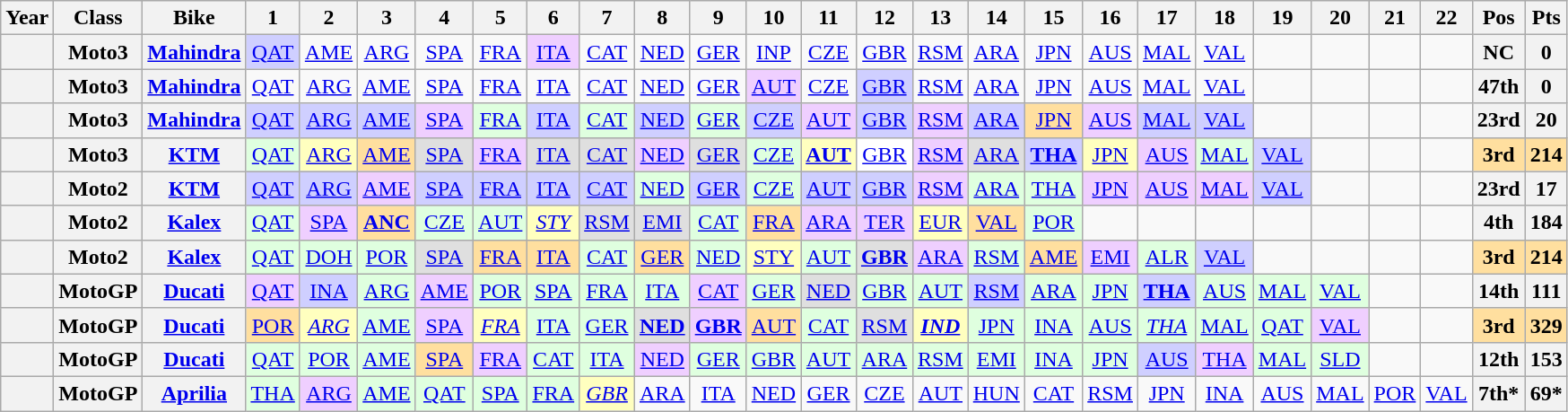<table class="wikitable" style="text-align:center;">
<tr>
<th>Year</th>
<th>Class</th>
<th>Bike</th>
<th>1</th>
<th>2</th>
<th>3</th>
<th>4</th>
<th>5</th>
<th>6</th>
<th>7</th>
<th>8</th>
<th>9</th>
<th>10</th>
<th>11</th>
<th>12</th>
<th>13</th>
<th>14</th>
<th>15</th>
<th>16</th>
<th>17</th>
<th>18</th>
<th>19</th>
<th>20</th>
<th>21</th>
<th>22</th>
<th>Pos</th>
<th>Pts</th>
</tr>
<tr>
<th></th>
<th>Moto3</th>
<th><a href='#'>Mahindra</a></th>
<td style="background:#CFCFFF;"><a href='#'>QAT</a><br></td>
<td><a href='#'>AME</a></td>
<td><a href='#'>ARG</a></td>
<td><a href='#'>SPA</a></td>
<td><a href='#'>FRA</a></td>
<td style="background:#EFCFFF;"><a href='#'>ITA</a><br></td>
<td><a href='#'>CAT</a></td>
<td><a href='#'>NED</a></td>
<td><a href='#'>GER</a></td>
<td><a href='#'>INP</a></td>
<td><a href='#'>CZE</a></td>
<td><a href='#'>GBR</a></td>
<td><a href='#'>RSM</a></td>
<td><a href='#'>ARA</a></td>
<td><a href='#'>JPN</a></td>
<td><a href='#'>AUS</a></td>
<td><a href='#'>MAL</a></td>
<td><a href='#'>VAL</a></td>
<td></td>
<td></td>
<td></td>
<td></td>
<th>NC</th>
<th>0</th>
</tr>
<tr>
<th></th>
<th>Moto3</th>
<th><a href='#'>Mahindra</a></th>
<td><a href='#'>QAT</a></td>
<td><a href='#'>ARG</a></td>
<td><a href='#'>AME</a></td>
<td><a href='#'>SPA</a></td>
<td><a href='#'>FRA</a></td>
<td><a href='#'>ITA</a></td>
<td><a href='#'>CAT</a></td>
<td><a href='#'>NED</a></td>
<td><a href='#'>GER</a></td>
<td style="background:#EFCFFF;"><a href='#'>AUT</a><br></td>
<td><a href='#'>CZE</a></td>
<td style="background:#CFCFFF;"><a href='#'>GBR</a><br></td>
<td><a href='#'>RSM</a></td>
<td><a href='#'>ARA</a></td>
<td><a href='#'>JPN</a></td>
<td><a href='#'>AUS</a></td>
<td><a href='#'>MAL</a></td>
<td><a href='#'>VAL</a></td>
<td></td>
<td></td>
<td></td>
<td></td>
<th>47th</th>
<th>0</th>
</tr>
<tr>
<th></th>
<th>Moto3</th>
<th><a href='#'>Mahindra</a></th>
<td style="background:#CFCFFF;"><a href='#'>QAT</a><br></td>
<td style="background:#CFCFFF;"><a href='#'>ARG</a><br></td>
<td style="background:#CFCFFF;"><a href='#'>AME</a><br></td>
<td style="background:#EFCFFF;"><a href='#'>SPA</a><br></td>
<td style="background:#DFFFDF;"><a href='#'>FRA</a><br></td>
<td style="background:#CFCFFF;"><a href='#'>ITA</a><br></td>
<td style="background:#DFFFDF;"><a href='#'>CAT</a><br></td>
<td style="background:#CFCFFF;"><a href='#'>NED</a><br></td>
<td style="background:#DFFFDF;"><a href='#'>GER</a><br></td>
<td style="background:#CFCFFF;"><a href='#'>CZE</a><br></td>
<td style="background:#EFCFFF;"><a href='#'>AUT</a><br></td>
<td style="background:#CFCFFF;"><a href='#'>GBR</a><br></td>
<td style="background:#EFCFFF;"><a href='#'>RSM</a><br></td>
<td style="background:#CFCFFF;"><a href='#'>ARA</a><br></td>
<td style="background:#ffdf9f;"><a href='#'>JPN</a><br></td>
<td style="background:#EFCFFF;"><a href='#'>AUS</a><br></td>
<td style="background:#CFCFFF;"><a href='#'>MAL</a><br></td>
<td style="background:#CFCFFF;"><a href='#'>VAL</a><br></td>
<td></td>
<td></td>
<td></td>
<td></td>
<th>23rd</th>
<th>20</th>
</tr>
<tr>
<th></th>
<th>Moto3</th>
<th><a href='#'>KTM</a></th>
<td style="background:#DFFFDF;"><a href='#'>QAT</a><br></td>
<td style="background:#FFFFBF;"><a href='#'>ARG</a><br></td>
<td style="background:#ffdf9f;"><a href='#'>AME</a><br></td>
<td style="background:#dfdfdf;"><a href='#'>SPA</a><br></td>
<td style="background:#EFCFFF;"><a href='#'>FRA</a><br></td>
<td style="background:#dfdfdf;"><a href='#'>ITA</a><br></td>
<td style="background:#dfdfdf;"><a href='#'>CAT</a><br></td>
<td style="background:#EFCFFF;"><a href='#'>NED</a><br></td>
<td style="background:#dfdfdf;"><a href='#'>GER</a><br></td>
<td style="background:#DFFFDF;"><a href='#'>CZE</a><br></td>
<td style="background:#FFFFBF;"><strong><a href='#'>AUT</a></strong><br></td>
<td style="background:#FFFFFF;"><a href='#'>GBR</a><br></td>
<td style="background:#EFCFFF;"><a href='#'>RSM</a><br></td>
<td style="background:#DFDFDF;"><a href='#'>ARA</a><br></td>
<td style="background:#CFCFFF;"><strong><a href='#'>THA</a></strong><br></td>
<td style="background:#FFFFBF;"><a href='#'>JPN</a><br></td>
<td style="background:#EFCFFF;"><a href='#'>AUS</a><br></td>
<td style="background:#DFFFDF;"><a href='#'>MAL</a><br></td>
<td style="background:#CFCFFF;"><a href='#'>VAL</a><br></td>
<td></td>
<td></td>
<td></td>
<th style="background:#ffdf9f;">3rd</th>
<th style="background:#ffdf9f;">214</th>
</tr>
<tr>
<th></th>
<th>Moto2</th>
<th><a href='#'>KTM</a></th>
<td style="background:#cfcfff;"><a href='#'>QAT</a><br></td>
<td style="background:#cfcfff;"><a href='#'>ARG</a><br></td>
<td style="background:#efcfff;"><a href='#'>AME</a><br></td>
<td style="background:#cfcfff;"><a href='#'>SPA</a><br></td>
<td style="background:#cfcfff;"><a href='#'>FRA</a><br></td>
<td style="background:#cfcfff;"><a href='#'>ITA</a><br></td>
<td style="background:#cfcfff;"><a href='#'>CAT</a><br></td>
<td style="background:#dfffdf;"><a href='#'>NED</a><br></td>
<td style="background:#cfcfff;"><a href='#'>GER</a><br></td>
<td style="background:#dfffdf;"><a href='#'>CZE</a><br></td>
<td style="background:#cfcfff;"><a href='#'>AUT</a><br></td>
<td style="background:#cfcfff;"><a href='#'>GBR</a><br></td>
<td style="background:#efcfff;"><a href='#'>RSM</a><br></td>
<td style="background:#dfffdf;"><a href='#'>ARA</a><br></td>
<td style="background:#dfffdf;"><a href='#'>THA</a><br></td>
<td style="background:#efcfff;"><a href='#'>JPN</a><br></td>
<td style="background:#efcfff;"><a href='#'>AUS</a><br></td>
<td style="background:#efcfff;"><a href='#'>MAL</a><br></td>
<td style="background:#cfcfff;"><a href='#'>VAL</a><br></td>
<td></td>
<td></td>
<td></td>
<th>23rd</th>
<th>17</th>
</tr>
<tr>
<th></th>
<th>Moto2</th>
<th><a href='#'>Kalex</a></th>
<td style="background:#dfffdf;"><a href='#'>QAT</a><br></td>
<td style="background:#efcfff;"><a href='#'>SPA</a><br></td>
<td style="background:#ffdf9f;"><strong><a href='#'>ANC</a></strong><br></td>
<td style="background:#dfffdf;"><a href='#'>CZE</a><br></td>
<td style="background:#dfffdf;"><a href='#'>AUT</a><br></td>
<td style="background:#ffffbf;"><em><a href='#'>STY</a></em><br></td>
<td style="background:#dfdfdf;"><a href='#'>RSM</a><br></td>
<td style="background:#dfdfdf;"><a href='#'>EMI</a><br></td>
<td style="background:#dfffdf;"><a href='#'>CAT</a><br></td>
<td style="background:#ffdf9f;"><a href='#'>FRA</a><br></td>
<td style="background:#efcfff;"><a href='#'>ARA</a><br></td>
<td style="background:#efcfff;"><a href='#'>TER</a><br></td>
<td style="background:#ffffbf;"><a href='#'>EUR</a><br></td>
<td style="background:#ffdf9f;"><a href='#'>VAL</a><br></td>
<td style="background:#dfffdf;"><a href='#'>POR</a><br></td>
<td></td>
<td></td>
<td></td>
<td></td>
<td></td>
<td></td>
<td></td>
<th>4th</th>
<th>184</th>
</tr>
<tr>
<th></th>
<th>Moto2</th>
<th><a href='#'>Kalex</a></th>
<td style="background:#dfffdf;"><a href='#'>QAT</a><br></td>
<td style="background:#dfffdf;"><a href='#'>DOH</a><br></td>
<td style="background:#dfffdf;"><a href='#'>POR</a><br></td>
<td style="background:#dfdfdf;"><a href='#'>SPA</a><br></td>
<td style="background:#ffdf9f;"><a href='#'>FRA</a><br></td>
<td style="background:#ffdf9f;"><a href='#'>ITA</a><br></td>
<td style="background:#dfffdf;"><a href='#'>CAT</a><br></td>
<td style="background:#ffdf9f;"><a href='#'>GER</a><br></td>
<td style="background:#dfffdf;"><a href='#'>NED</a><br></td>
<td style="background:#ffffbf;"><a href='#'>STY</a><br></td>
<td style="background:#dfffdf;"><a href='#'>AUT</a><br></td>
<td style="background:#dfdfdf;"><strong><a href='#'>GBR</a></strong><br></td>
<td style="background:#efcfff;"><a href='#'>ARA</a><br></td>
<td style="background:#dfffdf;"><a href='#'>RSM</a><br></td>
<td style="background:#ffdf9f;"><a href='#'>AME</a><br></td>
<td style="background:#efcfff;"><a href='#'>EMI</a><br></td>
<td style="background:#dfffdf;"><a href='#'>ALR</a><br></td>
<td style="background:#cfcfff;"><a href='#'>VAL</a><br></td>
<td></td>
<td></td>
<td></td>
<td></td>
<th style="background:#ffdf9f;">3rd</th>
<th style="background:#ffdf9f;">214</th>
</tr>
<tr>
<th></th>
<th>MotoGP</th>
<th><a href='#'>Ducati</a></th>
<td style="background:#efcfff;"><a href='#'>QAT</a><br></td>
<td style="background:#cfcfff;"><a href='#'>INA</a><br></td>
<td style="background:#dfffdf;"><a href='#'>ARG</a><br></td>
<td style="background:#efcfff;"><a href='#'>AME</a><br></td>
<td style="background:#dfffdf;"><a href='#'>POR</a><br></td>
<td style="background:#dfffdf;"><a href='#'>SPA</a><br></td>
<td style="background:#dfffdf;"><a href='#'>FRA</a><br></td>
<td style="background:#dfffdf;"><a href='#'>ITA</a><br></td>
<td style="background:#efcfff;"><a href='#'>CAT</a><br></td>
<td style="background:#dfffdf;"><a href='#'>GER</a><br></td>
<td style="background:#dfdfdf;"><a href='#'>NED</a><br></td>
<td style="background:#dfffdf;"><a href='#'>GBR</a><br></td>
<td style="background:#dfffdf;"><a href='#'>AUT</a><br></td>
<td style="background:#cfcfff;"><a href='#'>RSM</a><br></td>
<td style="background:#dfffdf;"><a href='#'>ARA</a><br></td>
<td style="background:#dfffdf;"><a href='#'>JPN</a><br></td>
<td style="background:#cfcfff;"><strong><a href='#'>THA</a></strong><br></td>
<td style="background:#dfffdf;"><a href='#'>AUS</a><br></td>
<td style="background:#dfffdf;"><a href='#'>MAL</a><br></td>
<td style="background:#dfffdf;"><a href='#'>VAL</a><br></td>
<td></td>
<td></td>
<th>14th</th>
<th>111</th>
</tr>
<tr>
<th></th>
<th>MotoGP</th>
<th><a href='#'>Ducati</a></th>
<td style="background:#ffdf9f;"><a href='#'>POR</a><br></td>
<td style="background:#ffffbf;"><em><a href='#'>ARG</a></em><br></td>
<td style="background:#dfffdf;"><a href='#'>AME</a><br></td>
<td style="background:#efcfff;"><a href='#'>SPA</a><br></td>
<td style="background:#ffffbf;"><em><a href='#'>FRA</a></em><br></td>
<td style="background:#dfffdf;"><a href='#'>ITA</a><br></td>
<td style="background:#dfffdf;"><a href='#'>GER</a><br></td>
<td style="background:#dfdfdf;"><strong><a href='#'>NED</a></strong><br></td>
<td style="background:#efcfff;"><strong><a href='#'>GBR</a></strong><br></td>
<td style="background:#ffdf9f;"><a href='#'>AUT</a><br></td>
<td style="background:#dfffdf;"><a href='#'>CAT</a><br></td>
<td style="background:#dfdfdf;"><a href='#'>RSM</a><br></td>
<td style="background:#ffffbf;"><strong><em><a href='#'>IND</a></em></strong><br></td>
<td style="background:#dfffdf;"><a href='#'>JPN</a><br></td>
<td style="background:#dfffdf;"><a href='#'>INA</a><br></td>
<td style="background:#dfffdf;"><a href='#'>AUS</a><br></td>
<td style="background:#dfffdf;"><em><a href='#'>THA</a></em><br></td>
<td style="background:#dfffdf;"><a href='#'>MAL</a><br></td>
<td style="background:#dfffdf;"><a href='#'>QAT</a><br></td>
<td style="background:#efcfff;"><a href='#'>VAL</a><br></td>
<td></td>
<td></td>
<th style="background:#ffdf9f;">3rd</th>
<th style="background:#ffdf9f;">329</th>
</tr>
<tr>
<th></th>
<th>MotoGP</th>
<th><a href='#'>Ducati</a></th>
<td style="background:#dfffdf;"><a href='#'>QAT</a><br></td>
<td style="background:#dfffdf;"><a href='#'>POR</a><br></td>
<td style="background:#dfffdf;"><a href='#'>AME</a><br></td>
<td style="background:#ffdf9f;"><a href='#'>SPA</a><br></td>
<td style="background:#efcfff;"><a href='#'>FRA</a><br></td>
<td style="background:#dfffdf;"><a href='#'>CAT</a><br></td>
<td style="background:#dfffdf;"><a href='#'>ITA</a><br></td>
<td style="background:#efcfff;"><a href='#'>NED</a><br></td>
<td style="background:#dfffdf;"><a href='#'>GER</a><br></td>
<td style="background:#dfffdf;"><a href='#'>GBR</a><br></td>
<td style="background:#dfffdf;"><a href='#'>AUT</a><br></td>
<td style="background:#dfffdf;"><a href='#'>ARA</a><br></td>
<td style="background:#dfffdf;"><a href='#'>RSM</a><br></td>
<td style="background:#DFFFDF;"><a href='#'>EMI</a><br></td>
<td style="background:#DFFFDF;"><a href='#'>INA</a><br></td>
<td style="background:#DFFFDF;"><a href='#'>JPN</a><br></td>
<td style="background:#CFCFFF;"><a href='#'>AUS</a><br></td>
<td style="background:#EFCFFF;"><a href='#'>THA</a><br></td>
<td style="background:#DFFFDF;"><a href='#'>MAL</a><br></td>
<td style="background:#DFFFDF;"><a href='#'>SLD</a><br></td>
<td></td>
<td></td>
<th>12th</th>
<th>153</th>
</tr>
<tr>
<th></th>
<th>MotoGP</th>
<th><a href='#'>Aprilia</a></th>
<td style="background:#DFFFDF;"><a href='#'>THA</a><br></td>
<td style="background:#EFCFFF;"><a href='#'>ARG</a><br></td>
<td style="background:#DFFFDF;"><a href='#'>AME</a><br></td>
<td style="background:#DFFFDF;"><a href='#'>QAT</a><br></td>
<td style="background:#DFFFDF;"><a href='#'>SPA</a><br></td>
<td style="background:#DFFFDF;"><a href='#'>FRA</a><br></td>
<td style="background:#FFFFBF;"><em><a href='#'>GBR</a></em><br></td>
<td style="background:#;"><a href='#'>ARA</a><br></td>
<td style="background:#;"><a href='#'>ITA</a><br></td>
<td style="background:#;"><a href='#'>NED</a><br></td>
<td style="background:#;"><a href='#'>GER</a><br></td>
<td style="background:#;"><a href='#'>CZE</a><br></td>
<td style="background:#;"><a href='#'>AUT</a><br></td>
<td style="background:#;"><a href='#'>HUN</a><br></td>
<td style="background:#;"><a href='#'>CAT</a><br></td>
<td style="background:#;"><a href='#'>RSM</a><br></td>
<td style="background:#;"><a href='#'>JPN</a><br></td>
<td style="background:#;"><a href='#'>INA</a><br></td>
<td style="background:#;"><a href='#'>AUS</a><br></td>
<td style="background:#;"><a href='#'>MAL</a><br></td>
<td style="background:#;"><a href='#'>POR</a><br></td>
<td style="background:#;"><a href='#'>VAL</a><br></td>
<th>7th*</th>
<th>69*</th>
</tr>
</table>
